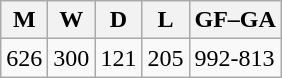<table class="wikitable">
<tr>
<th>M</th>
<th>W</th>
<th>D</th>
<th>L</th>
<th>GF–GA</th>
</tr>
<tr>
<td>626</td>
<td>300</td>
<td>121</td>
<td>205</td>
<td>992-813</td>
</tr>
</table>
